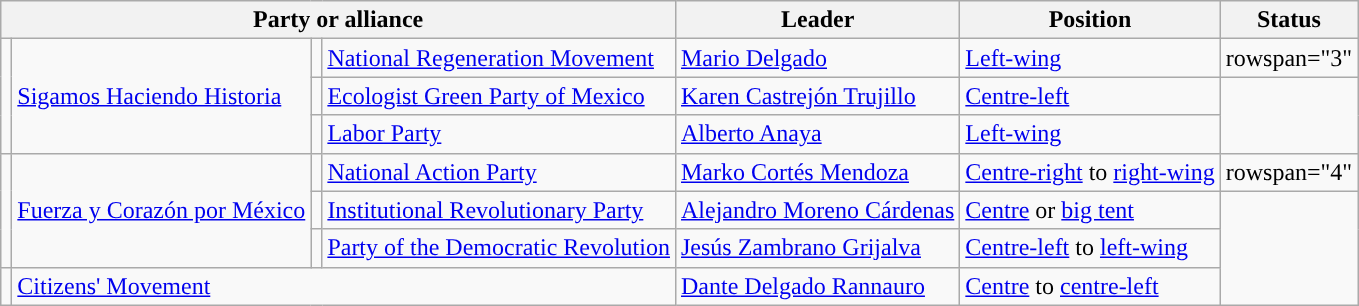<table class="wikitable">
<tr>
<th colspan="4">Party or alliance</th>
<th>Leader</th>
<th>Position</th>
<th>Status</th>
</tr>
<tr>
<td rowspan="3" style="background:"></td>
<td rowspan="3"><a href='#'>Sigamos Haciendo Historia</a></td>
<td style="background:"></td>
<td><a href='#'>National Regeneration Movement</a></td>
<td><a href='#'>Mario Delgado</a></td>
<td><a href='#'>Left-wing</a></td>
<td>rowspan="3" </td>
</tr>
<tr>
<td style="background:"></td>
<td><a href='#'>Ecologist Green Party of Mexico</a></td>
<td><a href='#'>Karen Castrejón Trujillo</a></td>
<td><a href='#'>Centre-left</a></td>
</tr>
<tr>
<td style="background:"></td>
<td><a href='#'>Labor Party</a></td>
<td><a href='#'>Alberto Anaya</a></td>
<td><a href='#'>Left-wing</a></td>
</tr>
<tr>
<td rowspan="3" style="background:"></td>
<td rowspan="3"><a href='#'>Fuerza y Corazón por México</a></td>
<td style="background:"></td>
<td><a href='#'>National Action Party</a></td>
<td><a href='#'>Marko Cortés Mendoza</a></td>
<td><a href='#'>Centre-right</a> to <a href='#'>right-wing</a></td>
<td>rowspan="4" </td>
</tr>
<tr>
<td style="background:"></td>
<td><a href='#'>Institutional Revolutionary Party</a></td>
<td><a href='#'>Alejandro Moreno Cárdenas</a></td>
<td><a href='#'>Centre</a> or <a href='#'>big tent</a></td>
</tr>
<tr>
<td style="background:"></td>
<td><a href='#'>Party of the Democratic Revolution</a></td>
<td><a href='#'>Jesús Zambrano Grijalva</a></td>
<td><a href='#'>Centre-left</a> to <a href='#'>left-wing</a></td>
</tr>
<tr>
<td style="background:"></td>
<td colspan="3"><a href='#'>Citizens' Movement</a></td>
<td><a href='#'>Dante Delgado Rannauro</a></td>
<td><a href='#'>Centre</a> to <a href='#'>centre-left</a></td>
</tr>
</table>
